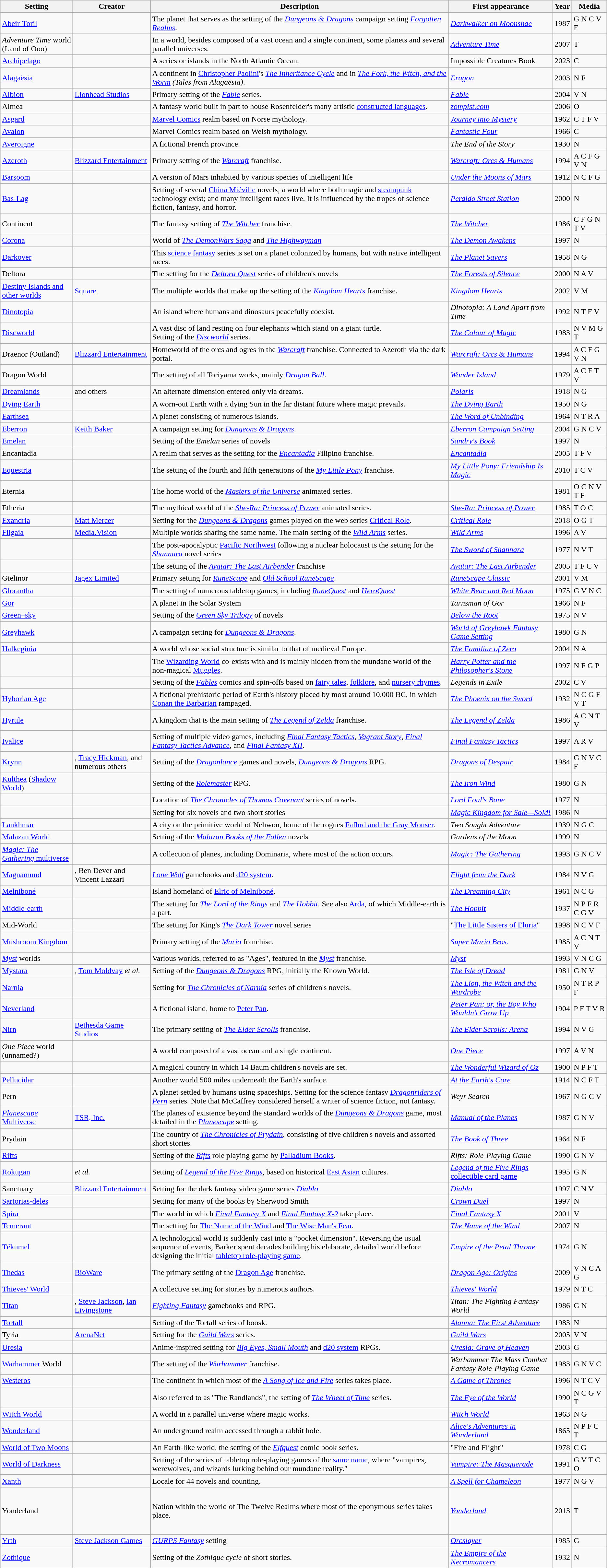<table class="wikitable sortable plainrowheaders">
<tr>
<th scope="col">Setting</th>
<th scope="col">Creator</th>
<th scope="col" class="unsortable">Description</th>
<th scope="col" class="unsortable">First appearance</th>
<th scope="col">Year</th>
<th scope="col">Media</th>
</tr>
<tr>
<td><a href='#'>Abeir-Toril</a></td>
<td></td>
<td>The planet that serves as the setting of the <em><a href='#'>Dungeons & Dragons</a></em> campaign setting <em><a href='#'>Forgotten Realms</a></em>.</td>
<td><em><a href='#'>Darkwalker on Moonshae</a></em></td>
<td>1987</td>
<td>G N C V F</td>
</tr>
<tr>
<td><em>Adventure Time</em> world (Land of Ooo)</td>
<td></td>
<td>In a world, besides composed of  a vast ocean and a single continent, some planets and several parallel universes.</td>
<td><em><a href='#'>Adventure Time</a></em></td>
<td>2007</td>
<td>T</td>
</tr>
<tr>
<td><a href='#'>Archipelago</a></td>
<td></td>
<td>A series or islands in the North Atlantic Ocean.</td>
<td>Impossible Creatures Book</td>
<td>2023</td>
<td>C</td>
</tr>
<tr>
<td><a href='#'>Alagaësia</a></td>
<td></td>
<td>A continent in <a href='#'>Christopher Paolini</a>'s <em><a href='#'>The Inheritance Cycle</a></em> and in <em><a href='#'>The Fork, the Witch, and the Worm</a> (Tales from Alagaësia)</em>.</td>
<td><em><a href='#'>Eragon</a></em></td>
<td>2003</td>
<td>N F</td>
</tr>
<tr>
<td><a href='#'>Albion</a></td>
<td><a href='#'>Lionhead Studios</a></td>
<td>Primary setting of the <em><a href='#'>Fable</a></em> series.</td>
<td><em><a href='#'>Fable</a></em></td>
<td>2004</td>
<td>V N</td>
</tr>
<tr>
<td>Almea</td>
<td></td>
<td>A fantasy world built in part to house Rosenfelder's many artistic <a href='#'>constructed languages</a>.</td>
<td><em><a href='#'>zompist.com</a></em></td>
<td>2006</td>
<td>O</td>
</tr>
<tr>
<td><a href='#'>Asgard</a></td>
<td></td>
<td><a href='#'>Marvel Comics</a> realm based on Norse mythology.</td>
<td><em><a href='#'>Journey into Mystery</a></em></td>
<td>1962</td>
<td>C T F V</td>
</tr>
<tr>
<td><a href='#'>Avalon</a></td>
<td></td>
<td>Marvel Comics realm based on Welsh mythology.</td>
<td><em><a href='#'>Fantastic Four</a></em></td>
<td>1966</td>
<td>C</td>
</tr>
<tr>
<td><a href='#'>Averoigne</a></td>
<td></td>
<td>A fictional French province.</td>
<td><em>The End of the Story</em></td>
<td>1930</td>
<td>N</td>
</tr>
<tr>
<td><a href='#'>Azeroth</a></td>
<td><a href='#'>Blizzard Entertainment</a></td>
<td>Primary setting of the <em><a href='#'>Warcraft</a></em> franchise.</td>
<td><em><a href='#'>Warcraft: Orcs & Humans</a></em></td>
<td>1994</td>
<td>A C F G V N</td>
</tr>
<tr>
<td><a href='#'>Barsoom</a></td>
<td></td>
<td>A version of Mars inhabited by various species of intelligent life</td>
<td><em><a href='#'>Under the Moons of Mars</a></em></td>
<td>1912</td>
<td>N C F G</td>
</tr>
<tr>
<td><a href='#'>Bas-Lag</a></td>
<td></td>
<td>Setting of several <a href='#'>China Miéville</a> novels, a  world where both magic and <a href='#'>steampunk</a> technology exist; and many intelligent races live. It is influenced by the tropes of science fiction, fantasy, and horror.</td>
<td><em><a href='#'>Perdido Street Station</a></em></td>
<td>2000</td>
<td>N</td>
</tr>
<tr>
<td>Continent</td>
<td></td>
<td>The fantasy setting of <em><a href='#'>The Witcher</a></em> franchise.</td>
<td><em><a href='#'>The Witcher</a></em></td>
<td>1986</td>
<td>C F G N T V</td>
</tr>
<tr>
<td><a href='#'>Corona</a></td>
<td></td>
<td>World of <em><a href='#'>The DemonWars Saga</a></em> and <em><a href='#'>The Highwayman</a></em></td>
<td><em><a href='#'>The Demon Awakens</a></em></td>
<td>1997</td>
<td>N</td>
</tr>
<tr>
<td><a href='#'>Darkover</a></td>
<td></td>
<td>This <a href='#'>science fantasy</a> series is set on a planet colonized by humans, but with native intelligent races.</td>
<td><em><a href='#'>The Planet Savers</a></em></td>
<td>1958</td>
<td>N G</td>
</tr>
<tr>
<td>Deltora</td>
<td></td>
<td>The setting for the <em><a href='#'>Deltora Quest</a></em> series of children's novels</td>
<td><em><a href='#'>The Forests of Silence</a></em></td>
<td>2000</td>
<td>N A V</td>
</tr>
<tr>
<td><a href='#'>Destiny Islands and other worlds</a></td>
<td><a href='#'>Square</a></td>
<td>The multiple worlds that make up the setting of the <em><a href='#'>Kingdom Hearts</a></em> franchise.</td>
<td><em><a href='#'>Kingdom Hearts</a></em></td>
<td>2002</td>
<td>V M</td>
</tr>
<tr>
<td><a href='#'>Dinotopia</a></td>
<td></td>
<td>An island where humans and dinosaurs peacefully coexist.</td>
<td><em>Dinotopia: A Land Apart from Time</em></td>
<td>1992</td>
<td>N T F V</td>
</tr>
<tr>
<td><a href='#'>Discworld</a></td>
<td></td>
<td>A vast disc of land resting on four elephants which stand on a giant turtle. <br> Setting of the <em><a href='#'>Discworld</a></em> series.</td>
<td><em><a href='#'>The Colour of Magic</a></em></td>
<td>1983</td>
<td>N V M G T</td>
</tr>
<tr>
<td>Draenor (Outland)</td>
<td><a href='#'>Blizzard Entertainment</a></td>
<td>Homeworld of the orcs and ogres in the <em><a href='#'>Warcraft</a></em> franchise. Connected to Azeroth via the dark portal.</td>
<td><em><a href='#'>Warcraft: Orcs & Humans</a></em></td>
<td>1994</td>
<td>A C F G V N</td>
</tr>
<tr>
<td>Dragon World</td>
<td></td>
<td>The setting of all Toriyama works, mainly <em><a href='#'>Dragon Ball</a></em>.</td>
<td><em><a href='#'>Wonder Island</a></em></td>
<td>1979</td>
<td>A C F T V</td>
</tr>
<tr>
<td><a href='#'>Dreamlands</a></td>
<td> and others</td>
<td>An alternate dimension entered only via dreams.</td>
<td><em><a href='#'>Polaris</a></em></td>
<td>1918</td>
<td>N G</td>
</tr>
<tr>
<td><a href='#'>Dying Earth</a></td>
<td></td>
<td>A worn-out Earth with a dying Sun in the far distant future where magic prevails.</td>
<td><em><a href='#'>The Dying Earth</a></em></td>
<td>1950</td>
<td>N G</td>
</tr>
<tr>
<td><a href='#'>Earthsea</a></td>
<td></td>
<td>A planet consisting of numerous islands.</td>
<td><em><a href='#'>The Word of Unbinding</a></em></td>
<td>1964</td>
<td>N T R A</td>
</tr>
<tr>
<td><a href='#'>Eberron</a></td>
<td><a href='#'>Keith Baker</a></td>
<td>A campaign setting for <em><a href='#'>Dungeons & Dragons</a></em>.</td>
<td><em><a href='#'>Eberron Campaign Setting</a></em></td>
<td>2004</td>
<td>G N C V</td>
</tr>
<tr>
<td><a href='#'>Emelan</a></td>
<td></td>
<td>Setting of the <em>Emelan</em> series of novels</td>
<td><em><a href='#'>Sandry's Book</a></em></td>
<td>1997</td>
<td>N</td>
</tr>
<tr>
<td>Encantadia</td>
<td></td>
<td>A realm that serves as the setting for the <em><a href='#'>Encantadia</a></em> Filipino franchise.</td>
<td><em><a href='#'>Encantadia</a></em></td>
<td>2005</td>
<td>T F V</td>
</tr>
<tr>
<td><a href='#'>Equestria</a></td>
<td></td>
<td>The setting of the fourth and fifth generations of the <em><a href='#'>My Little Pony</a></em> franchise.</td>
<td><em><a href='#'>My Little Pony: Friendship Is Magic</a></em></td>
<td>2010</td>
<td>T C V</td>
</tr>
<tr>
<td>Eternia</td>
<td></td>
<td>The home world of the <em><a href='#'>Masters of the Universe</a></em> animated series.</td>
<td></td>
<td>1981</td>
<td>O C N V T F</td>
</tr>
<tr>
<td>Etheria</td>
<td> <br> </td>
<td>The mythical world of the <em><a href='#'>She-Ra: Princess of Power</a></em> animated series.</td>
<td><em><a href='#'>She-Ra: Princess of Power</a></em></td>
<td>1985</td>
<td>T O C</td>
</tr>
<tr>
<td><a href='#'>Exandria</a></td>
<td><a href='#'>Matt Mercer</a></td>
<td>Setting for the <em><a href='#'>Dungeons & Dragons</a></em> games played on the web series <a href='#'>Critical Role</a>.</td>
<td><em><a href='#'>Critical Role</a></em></td>
<td>2018</td>
<td>O G T</td>
</tr>
<tr>
<td><a href='#'>Filgaia</a></td>
<td><a href='#'>Media.Vision</a></td>
<td>Multiple worlds sharing the same name.  The main setting of the <em><a href='#'>Wild Arms</a></em> series.</td>
<td><em><a href='#'>Wild Arms</a></em></td>
<td>1996</td>
<td>A V</td>
</tr>
<tr>
<td></td>
<td></td>
<td>The post-apocalyptic <a href='#'>Pacific Northwest</a> following a nuclear holocaust is the setting for the <em><a href='#'>Shannara</a></em> novel series</td>
<td><em><a href='#'>The Sword of Shannara</a></em></td>
<td>1977</td>
<td>N V T</td>
</tr>
<tr>
<td></td>
<td> <br> </td>
<td>The setting of the <em><a href='#'>Avatar: The Last Airbender</a></em> franchise</td>
<td><em><a href='#'>Avatar: The Last Airbender</a></em></td>
<td>2005</td>
<td>T F C V</td>
</tr>
<tr>
<td>Gielinor</td>
<td><a href='#'>Jagex Limited</a></td>
<td>Primary setting for <em><a href='#'>RuneScape</a></em> and <em><a href='#'>Old School RuneScape</a></em>.</td>
<td><em><a href='#'>RuneScape Classic</a></em></td>
<td>2001</td>
<td>V M</td>
</tr>
<tr>
<td><a href='#'>Glorantha</a></td>
<td></td>
<td>The setting of numerous tabletop games, including <em><a href='#'>RuneQuest</a></em> and <em><a href='#'>HeroQuest</a></em></td>
<td><em><a href='#'>White Bear and Red Moon</a></em></td>
<td>1975</td>
<td>G V N C</td>
</tr>
<tr>
<td><a href='#'>Gor</a></td>
<td></td>
<td>A planet in the Solar System</td>
<td><em>Tarnsman of Gor</em></td>
<td>1966</td>
<td>N F</td>
</tr>
<tr>
<td><a href='#'>Green–sky</a></td>
<td></td>
<td>Setting of the <em><a href='#'>Green Sky Trilogy</a></em> of novels</td>
<td><em><a href='#'>Below the Root</a></em></td>
<td>1975</td>
<td>N V</td>
</tr>
<tr>
<td><a href='#'>Greyhawk</a></td>
<td></td>
<td>A campaign setting for <em><a href='#'>Dungeons & Dragons</a></em>.</td>
<td><em><a href='#'>World of Greyhawk Fantasy Game Setting</a></em></td>
<td>1980</td>
<td>G N</td>
</tr>
<tr>
<td><a href='#'>Halkeginia</a></td>
<td></td>
<td>A world whose social structure is similar to that of medieval Europe.</td>
<td><em><a href='#'>The Familiar of Zero</a></em></td>
<td>2004</td>
<td>N A</td>
</tr>
<tr>
<td></td>
<td></td>
<td>The <a href='#'>Wizarding World</a> co-exists with and is mainly hidden from the mundane world of the non-magical <a href='#'>Muggles</a>.</td>
<td><em><a href='#'>Harry Potter and the Philosopher's Stone</a></em></td>
<td>1997</td>
<td>N F G P</td>
</tr>
<tr>
<td></td>
<td></td>
<td>Setting of the <em><a href='#'>Fables</a></em> comics and spin-offs based on <a href='#'>fairy tales</a>, <a href='#'>folklore</a>, and <a href='#'>nursery rhymes</a>.</td>
<td><em>Legends in Exile </em></td>
<td>2002</td>
<td>C V</td>
</tr>
<tr>
<td><a href='#'>Hyborian Age</a></td>
<td></td>
<td>A fictional prehistoric period of Earth's history placed by most around 10,000 BC, in which <a href='#'>Conan the Barbarian</a> rampaged.</td>
<td><em><a href='#'>The Phoenix on the Sword</a></em></td>
<td>1932</td>
<td>N C G F V T</td>
</tr>
<tr>
<td><a href='#'>Hyrule</a></td>
<td> <br> </td>
<td>A kingdom that is the main setting of <em><a href='#'>The Legend of Zelda</a></em> franchise.</td>
<td><em><a href='#'>The Legend of Zelda</a></em></td>
<td>1986</td>
<td>A C N T V</td>
</tr>
<tr>
<td><a href='#'>Ivalice</a></td>
<td></td>
<td>Setting of multiple video games, including <em><a href='#'>Final Fantasy Tactics</a></em>, <em><a href='#'>Vagrant Story</a></em>, <em><a href='#'>Final Fantasy Tactics Advance</a></em>, and <em><a href='#'>Final Fantasy XII</a></em>.</td>
<td><em><a href='#'>Final Fantasy Tactics</a></em></td>
<td>1997</td>
<td>A R V</td>
</tr>
<tr>
<td><a href='#'>Krynn</a></td>
<td>, <a href='#'>Tracy Hickman</a>, and numerous others</td>
<td>Setting of the <em><a href='#'>Dragonlance</a></em> games and novels, <em><a href='#'>Dungeons & Dragons</a></em> RPG.</td>
<td><em><a href='#'>Dragons of Despair</a></em></td>
<td>1984</td>
<td>G N V C F</td>
</tr>
<tr>
<td><a href='#'>Kulthea</a> (<a href='#'>Shadow World</a>)</td>
<td></td>
<td>Setting of the <em><a href='#'>Rolemaster</a></em> RPG.</td>
<td><em><a href='#'>The Iron Wind</a></em></td>
<td>1980</td>
<td>G N</td>
</tr>
<tr>
<td></td>
<td></td>
<td>Location of <em><a href='#'>The Chronicles of Thomas Covenant</a></em> series of novels.</td>
<td><em><a href='#'>Lord Foul's Bane</a></em></td>
<td>1977</td>
<td>N</td>
</tr>
<tr>
<td></td>
<td></td>
<td>Setting for six novels and two short stories</td>
<td><em><a href='#'>Magic Kingdom for Sale—Sold!</a></em></td>
<td>1986</td>
<td>N</td>
</tr>
<tr>
<td><a href='#'>Lankhmar</a></td>
<td></td>
<td>A city on the primitive world of Nehwon, home of the rogues <a href='#'>Fafhrd and the Gray Mouser</a>.</td>
<td><em>Two Sought Adventure</em></td>
<td>1939</td>
<td>N G C</td>
</tr>
<tr>
<td><a href='#'>Malazan World</a></td>
<td></td>
<td>Setting of the <em><a href='#'>Malazan Books of the Fallen</a></em> novels</td>
<td><em>Gardens of the Moon</em></td>
<td>1999</td>
<td>N</td>
</tr>
<tr>
<td><a href='#'><em>Magic: The Gathering</em> multiverse</a></td>
<td></td>
<td>A collection of planes, including Dominaria, where most of the action occurs.</td>
<td><em><a href='#'>Magic: The Gathering</a></em></td>
<td>1993</td>
<td>G N C V</td>
</tr>
<tr>
<td><a href='#'>Magnamund</a></td>
<td>, Ben Dever and Vincent Lazzari</td>
<td><a href='#'><em>Lone Wolf</em></a> gamebooks and <a href='#'>d20 system</a>.</td>
<td><em><a href='#'>Flight from the Dark</a></em></td>
<td>1984</td>
<td>N V G</td>
</tr>
<tr>
<td><a href='#'>Melniboné</a></td>
<td></td>
<td>Island homeland of <a href='#'>Elric of Melniboné</a>.</td>
<td><em><a href='#'>The Dreaming City</a></em></td>
<td>1961</td>
<td>N C G</td>
</tr>
<tr>
<td><a href='#'>Middle-earth</a></td>
<td></td>
<td>The setting for <em><a href='#'>The Lord of the Rings</a></em> and <em><a href='#'>The Hobbit</a></em>. See also <a href='#'>Arda</a>, of which Middle-earth is a part.</td>
<td><em><a href='#'>The Hobbit</a></em></td>
<td>1937</td>
<td>N P F R C G V</td>
</tr>
<tr>
<td>Mid-World</td>
<td></td>
<td>The setting for King's <em><a href='#'>The Dark Tower</a></em> novel series</td>
<td>"<a href='#'>The Little Sisters of Eluria</a>"</td>
<td>1998</td>
<td>N C V F</td>
</tr>
<tr>
<td><a href='#'>Mushroom Kingdom</a></td>
<td></td>
<td>Primary setting of the <em><a href='#'>Mario</a></em> franchise.</td>
<td><em><a href='#'>Super Mario Bros.</a></em></td>
<td>1985</td>
<td>A C N T V</td>
</tr>
<tr>
<td><a href='#'><em>Myst</em></a> worlds</td>
<td> <br> </td>
<td>Various worlds, referred to as "Ages", featured in the <em><a href='#'>Myst</a></em> franchise.</td>
<td><em><a href='#'>Myst</a></em></td>
<td>1993</td>
<td>V N C G</td>
</tr>
<tr>
<td><a href='#'>Mystara</a></td>
<td>, <a href='#'>Tom Moldvay</a> <em>et al.</em></td>
<td>Setting of the <em><a href='#'>Dungeons & Dragons</a></em> RPG, initially the Known World.</td>
<td><em><a href='#'>The Isle of Dread</a></em></td>
<td>1981</td>
<td>G N V</td>
</tr>
<tr>
<td><a href='#'>Narnia</a></td>
<td></td>
<td>Setting for <em><a href='#'>The Chronicles of Narnia</a></em> series of children's novels.</td>
<td><em><a href='#'>The Lion, the Witch and the Wardrobe</a></em></td>
<td>1950</td>
<td>N T R P F</td>
</tr>
<tr>
<td><a href='#'>Neverland</a></td>
<td></td>
<td>A fictional island, home to <a href='#'>Peter Pan</a>.</td>
<td><em><a href='#'>Peter Pan; or, the Boy Who Wouldn't Grow Up</a></em></td>
<td>1904</td>
<td>P F T V R</td>
</tr>
<tr>
<td><a href='#'>Nirn</a></td>
<td><a href='#'>Bethesda Game Studios</a></td>
<td>The primary setting of <em><a href='#'>The Elder Scrolls</a></em> franchise.</td>
<td><em><a href='#'>The Elder Scrolls: Arena</a></em></td>
<td>1994</td>
<td>N V G</td>
</tr>
<tr>
<td><em>One Piece</em> world (unnamed?)</td>
<td></td>
<td>A world composed of a vast ocean and a single continent.</td>
<td><em><a href='#'>One Piece</a></em></td>
<td>1997</td>
<td>A V N</td>
</tr>
<tr>
<td></td>
<td></td>
<td>A magical country in which 14 Baum children's novels are set.</td>
<td><em><a href='#'>The Wonderful Wizard of Oz</a></em></td>
<td>1900</td>
<td>N P F T</td>
</tr>
<tr>
<td><a href='#'>Pellucidar</a></td>
<td></td>
<td>Another world 500 miles underneath the Earth's surface.</td>
<td><em><a href='#'>At the Earth's Core</a></em></td>
<td>1914</td>
<td>N C F T</td>
</tr>
<tr>
<td>Pern</td>
<td></td>
<td>A planet settled by humans using spaceships. Setting for the science fantasy <em><a href='#'>Dragonriders of Pern</a></em> series. Note that McCaffrey considered herself a writer of science fiction, not fantasy.</td>
<td><em>Weyr Search</em></td>
<td>1967</td>
<td>N G C V</td>
</tr>
<tr>
<td><a href='#'><em>Planescape</em> Multiverse</a></td>
<td><a href='#'>TSR, Inc.</a></td>
<td>The planes of existence beyond the standard worlds of the <em><a href='#'>Dungeons & Dragons</a></em> game, most detailed in the <em><a href='#'>Planescape</a></em> setting.</td>
<td><em><a href='#'>Manual of the Planes</a></em></td>
<td>1987</td>
<td>G N V</td>
</tr>
<tr>
<td>Prydain</td>
<td></td>
<td>The country of <em><a href='#'>The Chronicles of Prydain</a></em>, consisting of five children's novels and assorted short stories.</td>
<td><em><a href='#'>The Book of Three</a></em></td>
<td>1964</td>
<td>N F</td>
</tr>
<tr>
<td><a href='#'>Rifts</a></td>
<td></td>
<td>Setting of the <em><a href='#'>Rifts</a></em> role playing game by <a href='#'>Palladium Books</a>.</td>
<td><em>Rifts: Role-Playing Game</em></td>
<td>1990</td>
<td>G N V</td>
</tr>
<tr>
<td><a href='#'>Rokugan</a></td>
<td> <em>et al.</em></td>
<td>Setting of  <em><a href='#'>Legend of the Five Rings</a></em>, based on historical <a href='#'>East Asian</a> cultures.</td>
<td><a href='#'><em>Legend of the Five Rings</em> collectible card game</a></td>
<td>1995</td>
<td>G N</td>
</tr>
<tr>
<td>Sanctuary</td>
<td><a href='#'>Blizzard Entertainment</a></td>
<td>Setting for the dark fantasy video game series <em><a href='#'>Diablo</a></em></td>
<td><em><a href='#'>Diablo</a></em></td>
<td>1997</td>
<td>C N V</td>
</tr>
<tr>
<td><a href='#'>Sartorias-deles</a></td>
<td></td>
<td>Setting for many of the books by Sherwood Smith</td>
<td><em><a href='#'>Crown Duel</a></em></td>
<td>1997</td>
<td>N</td>
</tr>
<tr>
<td><a href='#'>Spira</a></td>
<td> <br> </td>
<td>The world in which <em><a href='#'>Final Fantasy X</a></em> and <em><a href='#'>Final Fantasy X-2</a></em> take place.</td>
<td><em><a href='#'>Final Fantasy X</a></em></td>
<td>2001</td>
<td>V</td>
</tr>
<tr>
<td><a href='#'>Temerant</a></td>
<td></td>
<td>The setting for <a href='#'>The Name of the Wind</a> and <a href='#'>The Wise Man's Fear</a>.</td>
<td><em><a href='#'>The Name of the Wind</a></em></td>
<td>2007</td>
<td>N</td>
</tr>
<tr>
<td><a href='#'>Tékumel</a></td>
<td></td>
<td>A technological world is suddenly cast into a "pocket dimension". Reversing the usual sequence of events, Barker spent decades building his elaborate, detailed world before designing the initial <a href='#'>tabletop role-playing game</a>.</td>
<td><em><a href='#'>Empire of the Petal Throne</a></em></td>
<td>1974</td>
<td>G N</td>
</tr>
<tr>
<td><a href='#'>Thedas</a></td>
<td><a href='#'>BioWare</a></td>
<td>The primary setting of the <a href='#'>Dragon Age</a> franchise.</td>
<td><em><a href='#'>Dragon Age: Origins</a></em></td>
<td>2009</td>
<td>V N C A G</td>
</tr>
<tr>
<td><a href='#'>Thieves' World</a></td>
<td></td>
<td>A collective setting for stories by numerous authors.</td>
<td><em><a href='#'>Thieves' World</a></em></td>
<td>1979</td>
<td>N T C</td>
</tr>
<tr>
<td><a href='#'>Titan</a></td>
<td>, <a href='#'>Steve Jackson</a>, <a href='#'>Ian Livingstone</a></td>
<td><em><a href='#'>Fighting Fantasy</a></em> gamebooks and RPG.</td>
<td><em>Titan: The Fighting Fantasy World</em></td>
<td>1986</td>
<td>G N</td>
</tr>
<tr>
<td><a href='#'>Tortall</a></td>
<td></td>
<td>Setting of the Tortall series of boosk.</td>
<td><em><a href='#'>Alanna: The First Adventure</a></em></td>
<td>1983</td>
<td>N</td>
</tr>
<tr>
<td>Tyria</td>
<td><a href='#'>ArenaNet</a></td>
<td>Setting for the <em><a href='#'>Guild Wars</a></em> series.</td>
<td><em><a href='#'>Guild Wars</a></em></td>
<td>2005</td>
<td>V N</td>
</tr>
<tr>
<td><a href='#'>Uresia</a></td>
<td></td>
<td>Anime-inspired setting for <em><a href='#'>Big Eyes, Small Mouth</a></em> and <a href='#'>d20 system</a> RPGs.</td>
<td><em><a href='#'>Uresia: Grave of Heaven</a></em></td>
<td>2003</td>
<td>G</td>
</tr>
<tr>
<td><a href='#'>Warhammer</a> World</td>
<td> <br>  <br> </td>
<td>The setting of the <em><a href='#'>Warhammer</a></em> franchise.</td>
<td><em>Warhammer The Mass Combat Fantasy Role-Playing Game</em></td>
<td>1983</td>
<td>G N V C</td>
</tr>
<tr>
<td><a href='#'>Westeros</a></td>
<td></td>
<td>The continent in which most of the <em><a href='#'>A Song of Ice and Fire</a></em> series takes place.</td>
<td><em><a href='#'>A Game of Thrones</a></em></td>
<td>1996</td>
<td>N T C V</td>
</tr>
<tr>
<td></td>
<td></td>
<td>Also referred to as "The Randlands", the setting of <em><a href='#'>The Wheel of Time</a></em> series.</td>
<td><em><a href='#'>The Eye of the World</a></em></td>
<td>1990</td>
<td>N C G V T</td>
</tr>
<tr>
<td><a href='#'>Witch World</a></td>
<td></td>
<td>A world in a parallel universe where magic works.</td>
<td><em><a href='#'>Witch World</a></em></td>
<td>1963</td>
<td>N G</td>
</tr>
<tr>
<td><a href='#'>Wonderland</a></td>
<td></td>
<td>An underground realm accessed through a rabbit hole.</td>
<td><em><a href='#'>Alice's Adventures in Wonderland</a></em></td>
<td>1865</td>
<td>N P F C T</td>
</tr>
<tr>
<td><a href='#'>World of Two Moons</a></td>
<td></td>
<td>An Earth-like world, the setting of the <em><a href='#'>Elfquest</a></em> comic book series.</td>
<td>"Fire and Flight"</td>
<td>1978</td>
<td>C G</td>
</tr>
<tr>
<td><a href='#'>World of Darkness</a></td>
<td></td>
<td>Setting of the series of tabletop role-playing games of the <a href='#'>same name</a>, where "vampires, werewolves, and wizards lurking behind our mundane reality."</td>
<td><em><a href='#'>Vampire: The Masquerade</a></em></td>
<td>1991</td>
<td>G V T C O</td>
</tr>
<tr>
<td><a href='#'>Xanth</a></td>
<td></td>
<td>Locale for 44 novels and counting.</td>
<td><em><a href='#'>A Spell for Chameleon</a></em></td>
<td>1977</td>
<td>N G V</td>
</tr>
<tr>
<td>Yonderland</td>
<td> <br>  <br>  <br>  <br>  <br> </td>
<td>Nation within the world of The Twelve Realms where most of the eponymous series takes place.</td>
<td><em><a href='#'>Yonderland</a></em></td>
<td>2013</td>
<td>T</td>
</tr>
<tr>
<td><a href='#'>Yrth</a></td>
<td><a href='#'>Steve Jackson Games</a></td>
<td><em><a href='#'>GURPS Fantasy</a></em> setting</td>
<td><em><a href='#'>Orcslayer</a></em></td>
<td>1985</td>
<td>G</td>
</tr>
<tr>
<td><a href='#'>Zothique</a></td>
<td></td>
<td>Setting of the <em>Zothique cycle</em> of short stories.</td>
<td><em><a href='#'>The Empire of the Necromancers</a></em></td>
<td>1932</td>
<td>N</td>
</tr>
</table>
